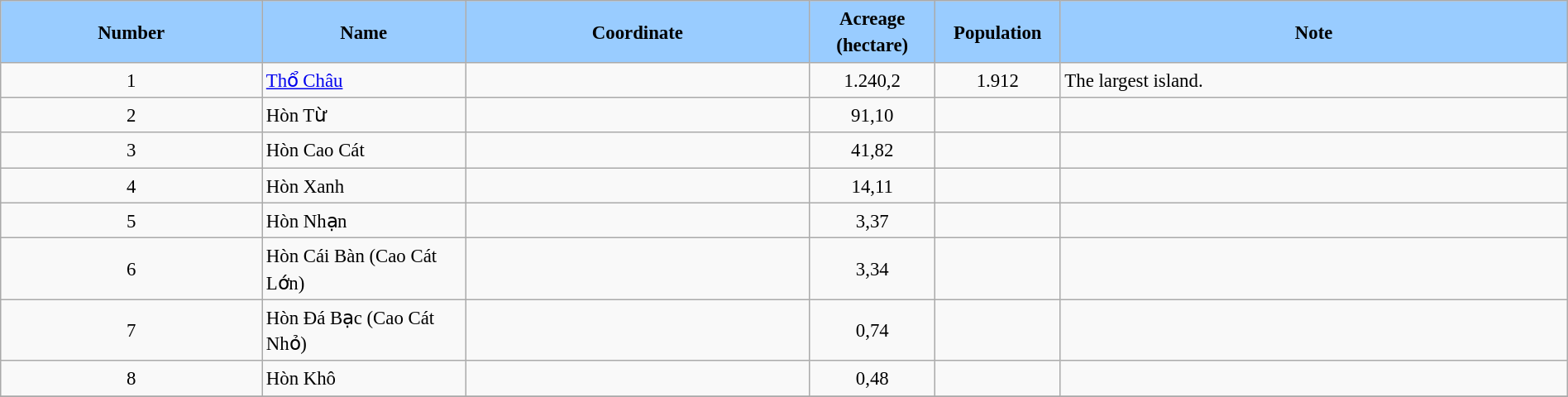<table class="wikitable" style="line-height:1.4em; font-size:95%; margin-right:0px;">
<tr>
<th style="background:#99CCFF;">Number</th>
<th style="background:#99CCFF;">Name</th>
<th style="background:#99CCFF;">Coordinate</th>
<th style="background:#99CCFF;">Acreage (hectare)</th>
<th style="background:#99CCFF;">Population</th>
<th style="background:#99CCFF;">Note</th>
</tr>
<tr>
<td style="text-align: center;">1</td>
<td style="width:13%;"><a href='#'>Thổ Châu</a></td>
<td></td>
<td style="text-align: center;width:8%;">1.240,2</td>
<td style="text-align: center;width:8%;">1.912</td>
<td>The largest island.</td>
</tr>
<tr>
<td style="text-align: center;">2</td>
<td style="width:13%;">Hòn Từ</td>
<td></td>
<td style="text-align: center;width:8%;">91,10</td>
<td style="text-align: center;width:8%;"></td>
<td></td>
</tr>
<tr>
<td style="text-align: center;">3</td>
<td style="width:13%;">Hòn Cao Cát</td>
<td></td>
<td style="text-align: center;width:8%;">41,82</td>
<td style="text-align: center;width:8%;"></td>
<td></td>
</tr>
<tr>
<td style="text-align: center;">4</td>
<td style="width:13%;">Hòn Xanh</td>
<td></td>
<td style="text-align: center;width:8%;">14,11</td>
<td style="text-align: center;width:8%;"></td>
<td></td>
</tr>
<tr>
<td style="text-align: center;">5</td>
<td style="width:13%;">Hòn Nhạn</td>
<td></td>
<td style="text-align: center;width:8%;">3,37</td>
<td style="text-align: center;width:8%;"></td>
<td></td>
</tr>
<tr>
<td style="text-align: center;">6</td>
<td style="width:13%;">Hòn Cái Bàn (Cao Cát Lớn)</td>
<td></td>
<td style="text-align: center;width:8%;">3,34</td>
<td style="text-align: center;width:8%;"></td>
<td></td>
</tr>
<tr>
<td style="text-align: center;">7</td>
<td style="width:13%;">Hòn Đá Bạc (Cao Cát Nhỏ)</td>
<td></td>
<td style="text-align: center;width:8%;">0,74</td>
<td style="text-align: center;width:8%;"></td>
<td></td>
</tr>
<tr>
<td style="text-align: center;">8</td>
<td style="width:13%;">Hòn Khô</td>
<td></td>
<td style="text-align: center;width:8%;">0,48</td>
<td style="text-align: center;width:8%;"></td>
<td></td>
</tr>
<tr>
</tr>
</table>
